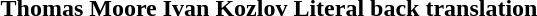<table align="center" class="standard">
<tr>
<th>Thomas Moore</th>
<th>Ivan Kozlov</th>
<th>Literal back translation</th>
</tr>
<tr ---->
<td></td>
<td></td>
<td></td>
</tr>
<tr ---->
<td></td>
<td></td>
<td></td>
</tr>
</table>
